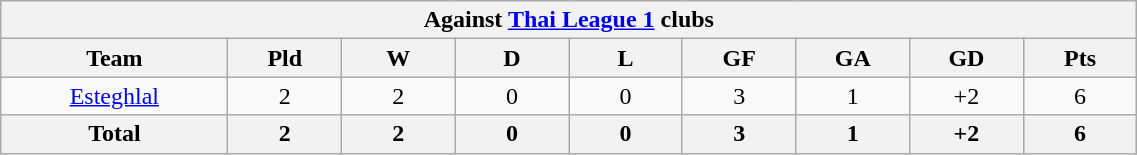<table class="wikitable" width="60%" style="text-align:center">
<tr>
<th colspan="9">Against <a href='#'>Thai League 1</a> clubs</th>
</tr>
<tr>
<th width="10%">Team</th>
<th width="5%">Pld</th>
<th width="5%">W</th>
<th width="5%">D</th>
<th width="5%">L</th>
<th width="5%">GF</th>
<th width="5%">GA</th>
<th width="5%">GD</th>
<th width="5%">Pts</th>
</tr>
<tr>
<td><a href='#'>Esteghlal</a></td>
<td>2</td>
<td>2</td>
<td>0</td>
<td>0</td>
<td>3</td>
<td>1</td>
<td>+2</td>
<td>6</td>
</tr>
<tr>
<th>Total</th>
<th>2</th>
<th>2</th>
<th>0</th>
<th>0</th>
<th>3</th>
<th>1</th>
<th>+2</th>
<th>6</th>
</tr>
</table>
